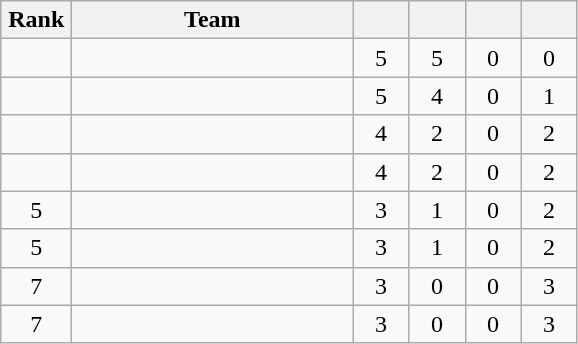<table class="wikitable" style="text-align: center;">
<tr>
<th width=40>Rank</th>
<th width=180>Team</th>
<th width=30></th>
<th width=30></th>
<th width=30></th>
<th width=30></th>
</tr>
<tr>
<td></td>
<td align=left></td>
<td>5</td>
<td>5</td>
<td>0</td>
<td>0</td>
</tr>
<tr>
<td></td>
<td align=left></td>
<td>5</td>
<td>4</td>
<td>0</td>
<td>1</td>
</tr>
<tr>
<td></td>
<td align=left></td>
<td>4</td>
<td>2</td>
<td>0</td>
<td>2</td>
</tr>
<tr>
<td></td>
<td align=left></td>
<td>4</td>
<td>2</td>
<td>0</td>
<td>2</td>
</tr>
<tr>
<td>5</td>
<td align=left></td>
<td>3</td>
<td>1</td>
<td>0</td>
<td>2</td>
</tr>
<tr>
<td>5</td>
<td align=left></td>
<td>3</td>
<td>1</td>
<td>0</td>
<td>2</td>
</tr>
<tr>
<td>7</td>
<td align=left></td>
<td>3</td>
<td>0</td>
<td>0</td>
<td>3</td>
</tr>
<tr>
<td>7</td>
<td align=left></td>
<td>3</td>
<td>0</td>
<td>0</td>
<td>3</td>
</tr>
</table>
